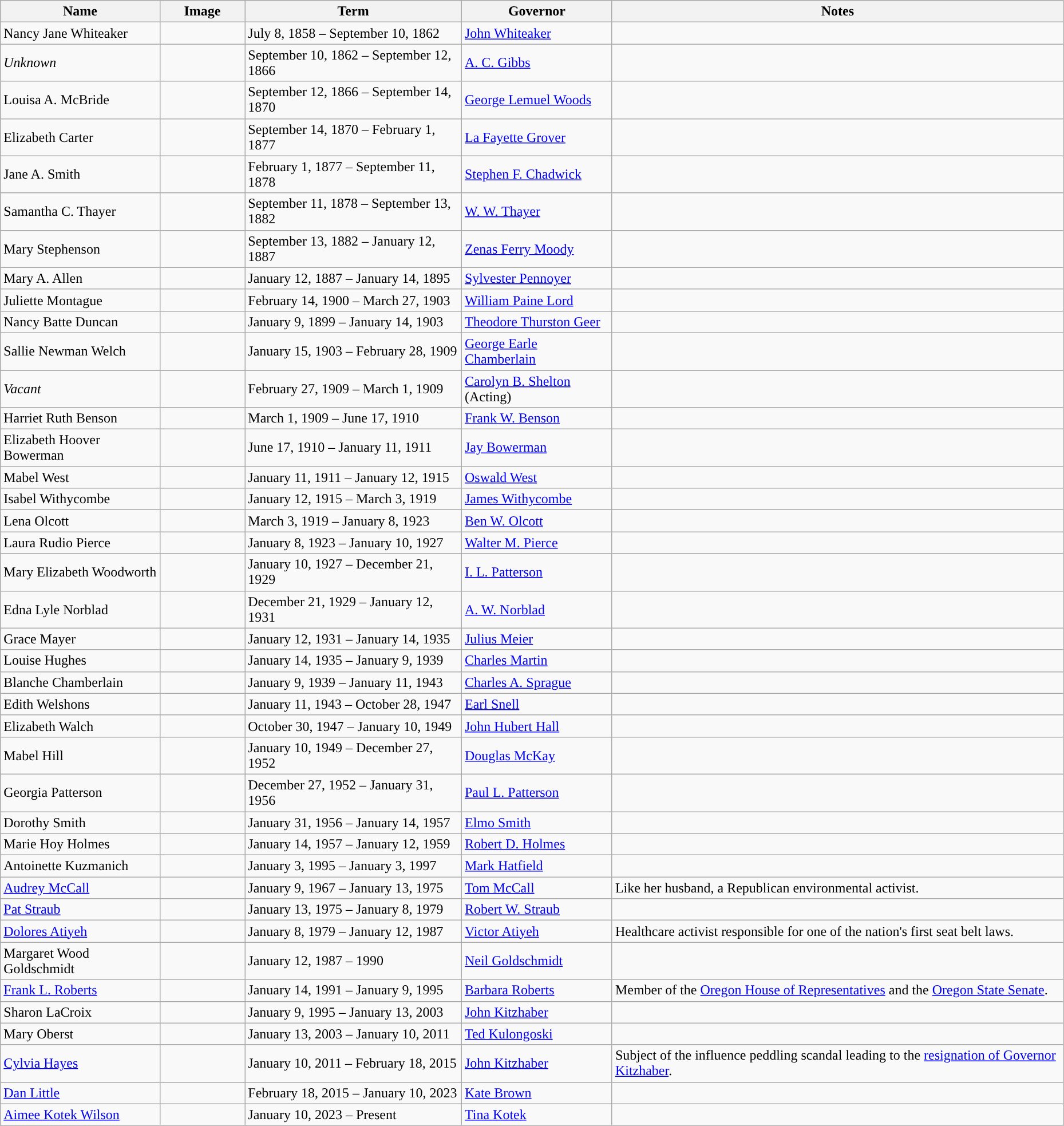<table class="wikitable sortable" style="width:98%">
<tr>
<th width="15%" scope="col">Name</th>
<th class="unsortable" width="8%" scope="col">Image</th>
<th width="class=">Term</th>
<th width="" scope="col">Governor</th>
<th>Notes</th>
</tr>
<tr>
<td scope="row">Nancy Jane Whiteaker</td>
<td></td>
<td>July 8, 1858 – September 10, 1862</td>
<td><a href='#'>John Whiteaker</a></td>
<td></td>
</tr>
<tr>
<td scope="row"><em>Unknown</em></td>
<td></td>
<td>September 10, 1862 – September 12, 1866</td>
<td><a href='#'>A. C. Gibbs</a></td>
<td></td>
</tr>
<tr>
<td scope="row">Louisa A. McBride</td>
<td></td>
<td>September 12, 1866 – September 14, 1870</td>
<td><a href='#'>George Lemuel Woods</a></td>
<td></td>
</tr>
<tr>
<td scope="row">Elizabeth Carter</td>
<td></td>
<td>September 14, 1870 – February 1, 1877</td>
<td><a href='#'>La Fayette Grover</a></td>
<td></td>
</tr>
<tr>
<td scope="row">Jane A. Smith</td>
<td></td>
<td>February 1, 1877 – September 11, 1878</td>
<td><a href='#'>Stephen F. Chadwick</a></td>
<td></td>
</tr>
<tr>
<td scope="row">Samantha C. Thayer</td>
<td></td>
<td>September 11, 1878 – September 13, 1882</td>
<td><a href='#'>W. W. Thayer</a></td>
<td></td>
</tr>
<tr>
<td scope="row">Mary Stephenson</td>
<td></td>
<td>September 13, 1882 – January 12, 1887</td>
<td><a href='#'>Zenas Ferry Moody</a></td>
<td></td>
</tr>
<tr>
<td scope="row">Mary A. Allen</td>
<td></td>
<td>January 12, 1887 – January 14, 1895</td>
<td><a href='#'>Sylvester Pennoyer</a></td>
<td></td>
</tr>
<tr>
<td scope="row">Juliette Montague</td>
<td></td>
<td>February 14, 1900 – March 27, 1903</td>
<td><a href='#'>William Paine Lord</a></td>
<td></td>
</tr>
<tr>
<td scope="row">Nancy Batte Duncan</td>
<td></td>
<td>January 9, 1899 – January 14, 1903</td>
<td><a href='#'>Theodore Thurston Geer</a></td>
<td></td>
</tr>
<tr>
<td scope="row">Sallie Newman Welch</td>
<td></td>
<td>January 15, 1903 – February 28, 1909</td>
<td><a href='#'>George Earle Chamberlain</a></td>
<td></td>
</tr>
<tr>
<td><em>Vacant</em></td>
<td></td>
<td>February 27, 1909 – March 1, 1909</td>
<td><a href='#'>Carolyn B. Shelton</a> (Acting)</td>
<td></td>
</tr>
<tr>
<td scope="row">Harriet Ruth Benson</td>
<td></td>
<td>March 1, 1909 – June 17, 1910</td>
<td><a href='#'>Frank W. Benson</a></td>
<td></td>
</tr>
<tr>
<td scope="row">Elizabeth Hoover Bowerman</td>
<td></td>
<td>June 17, 1910 – January 11, 1911</td>
<td><a href='#'>Jay Bowerman</a></td>
<td></td>
</tr>
<tr>
<td scope="row">Mabel West</td>
<td></td>
<td>January 11, 1911 – January 12, 1915</td>
<td><a href='#'>Oswald West</a></td>
<td></td>
</tr>
<tr>
<td scope="row">Isabel Withycombe</td>
<td></td>
<td>January 12, 1915 – March 3, 1919</td>
<td><a href='#'>James Withycombe</a></td>
<td></td>
</tr>
<tr>
<td scope="row">Lena Olcott</td>
<td></td>
<td>March 3, 1919 – January 8, 1923</td>
<td><a href='#'>Ben W. Olcott</a></td>
<td></td>
</tr>
<tr>
<td scope="row">Laura Rudio Pierce</td>
<td></td>
<td>January 8, 1923 – January 10, 1927</td>
<td><a href='#'>Walter M. Pierce</a></td>
<td></td>
</tr>
<tr>
<td scope="row">Mary Elizabeth Woodworth</td>
<td></td>
<td>January 10, 1927 – December 21, 1929</td>
<td><a href='#'>I. L. Patterson</a></td>
<td></td>
</tr>
<tr>
<td scope="row">Edna Lyle Norblad</td>
<td></td>
<td>December 21, 1929 – January 12, 1931</td>
<td><a href='#'>A. W. Norblad</a></td>
<td></td>
</tr>
<tr>
<td scope="row">Grace Mayer</td>
<td></td>
<td>January 12, 1931 – January 14, 1935</td>
<td><a href='#'>Julius Meier</a></td>
<td></td>
</tr>
<tr>
<td scope="row">Louise Hughes</td>
<td></td>
<td>January 14, 1935 – January 9, 1939</td>
<td><a href='#'>Charles Martin</a></td>
<td></td>
</tr>
<tr>
<td scope="row">Blanche Chamberlain</td>
<td></td>
<td>January 9, 1939 – January 11, 1943</td>
<td><a href='#'>Charles A. Sprague</a></td>
<td></td>
</tr>
<tr>
<td scope="row">Edith Welshons</td>
<td></td>
<td>January 11, 1943 – October 28, 1947</td>
<td><a href='#'>Earl Snell</a></td>
<td></td>
</tr>
<tr>
<td scope="row">Elizabeth Walch</td>
<td></td>
<td>October 30, 1947 – January 10, 1949</td>
<td><a href='#'>John Hubert Hall</a></td>
<td></td>
</tr>
<tr>
<td scope="row">Mabel Hill</td>
<td></td>
<td>January 10, 1949 – December 27, 1952</td>
<td><a href='#'>Douglas McKay</a></td>
<td></td>
</tr>
<tr>
<td scope="row">Georgia Patterson</td>
<td></td>
<td>December 27, 1952 – January 31, 1956</td>
<td><a href='#'>Paul L. Patterson</a></td>
<td></td>
</tr>
<tr>
<td scope="row">Dorothy Smith</td>
<td></td>
<td>January 31, 1956 – January 14, 1957</td>
<td><a href='#'>Elmo Smith</a></td>
<td></td>
</tr>
<tr>
<td scope="row">Marie Hoy Holmes</td>
<td></td>
<td>January 14, 1957 – January 12, 1959</td>
<td><a href='#'>Robert D. Holmes</a></td>
<td></td>
</tr>
<tr>
<td scope="row">Antoinette Kuzmanich</td>
<td></td>
<td>January 3, 1995 – January 3, 1997</td>
<td><a href='#'>Mark Hatfield</a></td>
<td></td>
</tr>
<tr>
<td scope="row"><a href='#'>Audrey McCall</a></td>
<td></td>
<td>January 9, 1967 – January 13, 1975</td>
<td><a href='#'>Tom McCall</a></td>
<td>Like her husband, a Republican environmental activist.</td>
</tr>
<tr>
<td scope="row"><a href='#'>Pat Straub</a></td>
<td></td>
<td>January 13, 1975 – January 8, 1979</td>
<td><a href='#'>Robert W. Straub</a></td>
<td></td>
</tr>
<tr>
<td scope="row"><a href='#'>Dolores Atiyeh</a></td>
<td></td>
<td>January 8, 1979 – January 12, 1987</td>
<td><a href='#'>Victor Atiyeh</a></td>
<td>Healthcare activist responsible for one of the nation's first seat belt laws.</td>
</tr>
<tr>
<td scope="row">Margaret Wood Goldschmidt</td>
<td></td>
<td>January 12, 1987 – 1990</td>
<td><a href='#'>Neil Goldschmidt</a></td>
<td></td>
</tr>
<tr>
<td scope="row"><a href='#'>Frank L. Roberts</a></td>
<td></td>
<td>January 14, 1991 – January 9, 1995</td>
<td><a href='#'>Barbara Roberts</a></td>
<td>Member of the <a href='#'>Oregon House of Representatives</a> and the <a href='#'>Oregon State Senate</a>.</td>
</tr>
<tr>
<td scope="row">Sharon LaCroix</td>
<td></td>
<td>January 9, 1995 – January 13, 2003</td>
<td><a href='#'>John Kitzhaber</a></td>
<td></td>
</tr>
<tr>
<td scope="row">Mary Oberst</td>
<td></td>
<td>January 13, 2003 – January 10, 2011</td>
<td><a href='#'>Ted Kulongoski</a></td>
<td></td>
</tr>
<tr>
<td scope="row"><a href='#'>Cylvia Hayes</a></td>
<td></td>
<td>January 10, 2011 – February 18, 2015</td>
<td><a href='#'>John Kitzhaber</a></td>
<td>Subject of the influence peddling scandal leading to the <a href='#'>resignation of Governor Kitzhaber</a>.</td>
</tr>
<tr>
<td scope="row"><a href='#'>Dan Little</a></td>
<td></td>
<td>February 18, 2015 – January 10, 2023</td>
<td><a href='#'>Kate Brown</a></td>
<td></td>
</tr>
<tr>
<td scope="row"><a href='#'>Aimee Kotek Wilson</a></td>
<td></td>
<td>January 10, 2023 – Present</td>
<td><a href='#'>Tina Kotek</a></td>
<td></td>
</tr>
</table>
